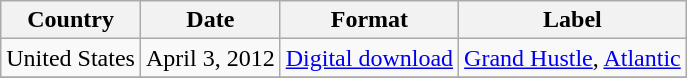<table class="wikitable">
<tr>
<th>Country</th>
<th>Date</th>
<th>Format</th>
<th>Label</th>
</tr>
<tr>
<td>United States</td>
<td>April 3, 2012</td>
<td><a href='#'>Digital download</a></td>
<td><a href='#'>Grand Hustle</a>, <a href='#'>Atlantic</a></td>
</tr>
<tr>
</tr>
</table>
